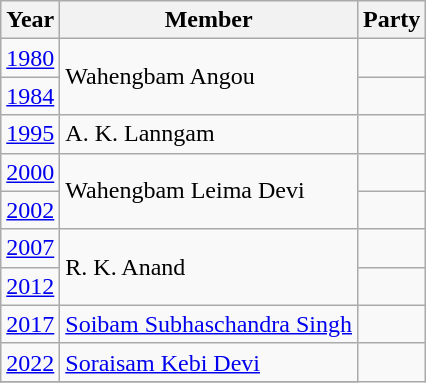<table class="wikitable sortable">
<tr>
<th>Year</th>
<th>Member</th>
<th colspan="2">Party</th>
</tr>
<tr>
<td><a href='#'>1980</a></td>
<td rowspan=2>Wahengbam Angou</td>
<td></td>
</tr>
<tr>
<td><a href='#'>1984</a></td>
<td></td>
</tr>
<tr>
<td><a href='#'>1995</a></td>
<td>A. K. Lanngam</td>
<td></td>
</tr>
<tr>
<td><a href='#'>2000</a></td>
<td rowspan=2>Wahengbam Leima Devi</td>
</tr>
<tr>
<td><a href='#'>2002</a></td>
<td></td>
</tr>
<tr>
<td><a href='#'>2007</a></td>
<td rowspan=2>R. K. Anand</td>
<td></td>
</tr>
<tr>
<td><a href='#'>2012</a></td>
<td></td>
</tr>
<tr>
<td><a href='#'>2017</a></td>
<td><a href='#'>Soibam Subhaschandra Singh</a></td>
<td></td>
</tr>
<tr>
<td><a href='#'>2022</a></td>
<td><a href='#'>Soraisam Kebi Devi</a></td>
</tr>
<tr>
</tr>
</table>
